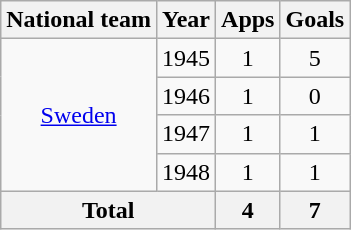<table class="wikitable" style="text-align:center">
<tr>
<th>National team</th>
<th>Year</th>
<th>Apps</th>
<th>Goals</th>
</tr>
<tr>
<td rowspan="4"><a href='#'>Sweden</a></td>
<td>1945</td>
<td>1</td>
<td>5</td>
</tr>
<tr>
<td>1946</td>
<td>1</td>
<td>0</td>
</tr>
<tr>
<td>1947</td>
<td>1</td>
<td>1</td>
</tr>
<tr>
<td>1948</td>
<td>1</td>
<td>1</td>
</tr>
<tr>
<th colspan="2">Total</th>
<th>4</th>
<th>7</th>
</tr>
</table>
